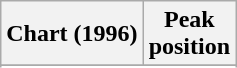<table class="wikitable sortable">
<tr>
<th align="left">Chart (1996)</th>
<th align="center">Peak<br>position</th>
</tr>
<tr>
</tr>
<tr>
</tr>
</table>
